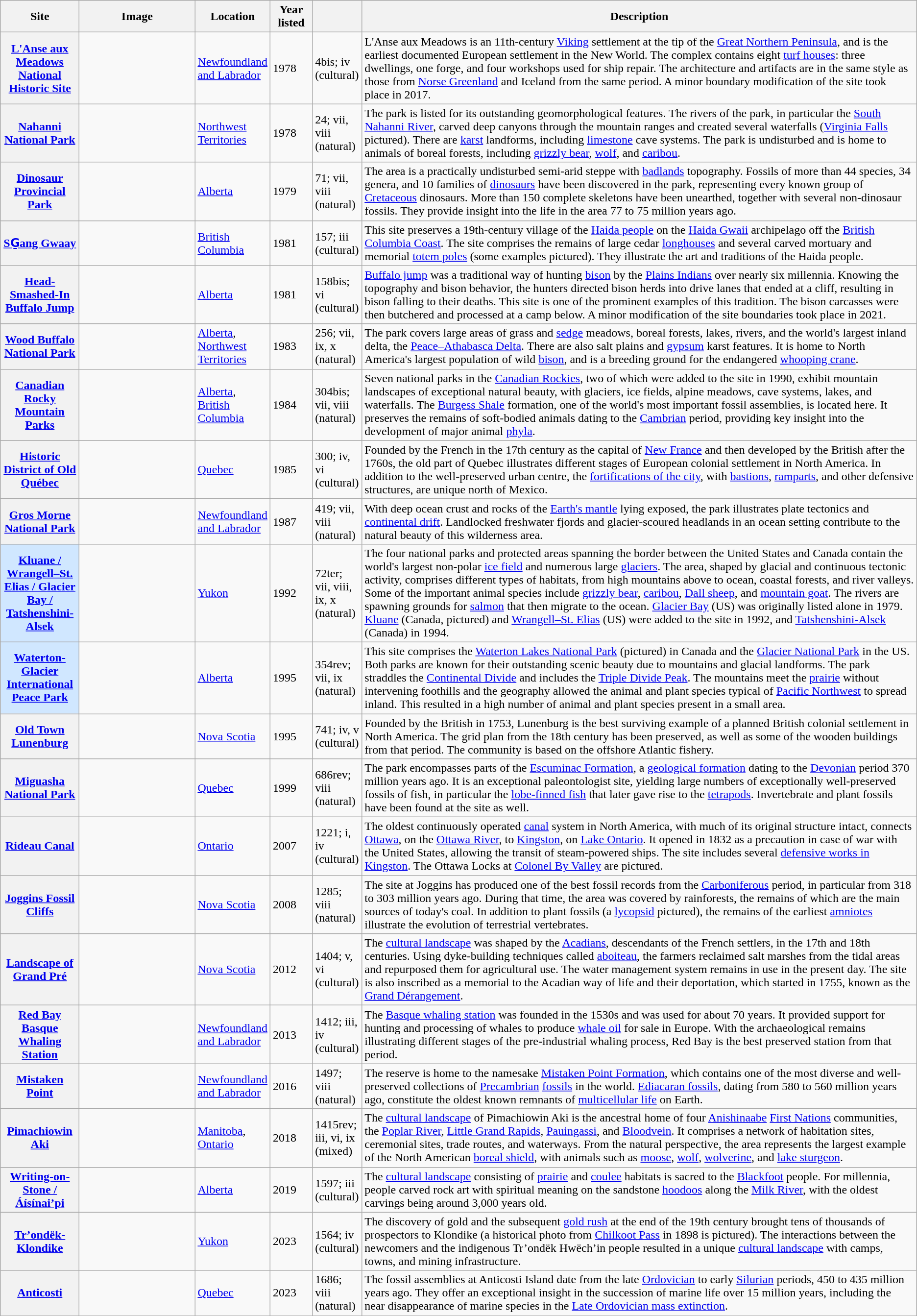<table class="wikitable sortable sticky-header" style=text-align:left;">
<tr>
<th style="width:100px;" scope="col">Site</th>
<th class="unsortable"  style="width:150px;" scope="col">Image</th>
<th style="width:80px;" scope="col">Location</th>
<th style="width:50px;" scope="col">Year listed</th>
<th style="width:60px;" scope="col" data-sort-type="number"></th>
<th scope="col" class="unsortable">Description</th>
</tr>
<tr>
<th scope="row"><a href='#'>L'Anse aux Meadows National Historic Site</a></th>
<td></td>
<td><a href='#'>Newfoundland and Labrador</a></td>
<td>1978</td>
<td>4bis; iv (cultural)</td>
<td>L'Anse aux Meadows is an 11th-century <a href='#'>Viking</a> settlement at the tip of the <a href='#'>Great Northern Peninsula</a>, and is the earliest documented European settlement in the New World. The complex contains eight <a href='#'>turf houses</a>: three dwellings, one forge, and four workshops used for ship repair. The architecture and artifacts are in the same style as those from <a href='#'>Norse Greenland</a> and Iceland from the same period. A minor boundary modification of the site took place in 2017.</td>
</tr>
<tr>
<th scope="row"><a href='#'>Nahanni National Park</a></th>
<td></td>
<td><a href='#'>Northwest Territories</a></td>
<td>1978</td>
<td>24; vii, viii (natural)</td>
<td>The park is listed for its outstanding geomorphological features. The rivers of the park, in particular the <a href='#'>South Nahanni River</a>, carved deep canyons through the mountain ranges and created several waterfalls (<a href='#'>Virginia Falls</a> pictured). There are <a href='#'>karst</a> landforms, including <a href='#'>limestone</a> cave systems. The park is undisturbed and is home to animals of boreal forests, including <a href='#'>grizzly bear</a>, <a href='#'>wolf</a>, and <a href='#'>caribou</a>.</td>
</tr>
<tr>
<th scope="row"><a href='#'>Dinosaur Provincial Park</a></th>
<td></td>
<td><a href='#'>Alberta</a></td>
<td>1979</td>
<td>71; vii, viii (natural)</td>
<td>The area is a practically undisturbed semi-arid steppe with <a href='#'>badlands</a> topography. Fossils of more than 44 species, 34 genera, and 10 families of <a href='#'>dinosaurs</a> have been discovered in the park, representing every known group of <a href='#'>Cretaceous</a> dinosaurs. More than 150 complete skeletons have been unearthed, together with several non-dinosaur fossils. They provide insight into the life in the area 77 to 75 million years ago.</td>
</tr>
<tr>
<th scope="row"><a href='#'>SG̱ang Gwaay</a></th>
<td></td>
<td><a href='#'>British Columbia</a></td>
<td>1981</td>
<td>157; iii (cultural)</td>
<td>This site preserves a 19th-century village of the <a href='#'>Haida people</a> on the <a href='#'>Haida Gwaii</a> archipelago off the <a href='#'>British Columbia Coast</a>. The site comprises the remains of large cedar <a href='#'>longhouses</a> and several carved mortuary and memorial <a href='#'>totem poles</a> (some examples pictured). They illustrate the art and traditions of the Haida people.</td>
</tr>
<tr>
<th scope="row"><a href='#'>Head-Smashed-In Buffalo Jump</a></th>
<td></td>
<td><a href='#'>Alberta</a></td>
<td>1981</td>
<td>158bis; vi (cultural)</td>
<td><a href='#'>Buffalo jump</a> was a traditional way of hunting <a href='#'>bison</a> by the <a href='#'>Plains Indians</a> over nearly six millennia. Knowing the topography and bison behavior, the hunters directed bison herds into drive lanes that ended at a cliff, resulting in bison falling to their deaths. This site is one of the prominent examples of this tradition. The bison carcasses were then butchered and processed at a camp below. A minor modification of the site boundaries took place in 2021.</td>
</tr>
<tr>
<th scope="row"><a href='#'>Wood Buffalo National Park</a></th>
<td></td>
<td><a href='#'>Alberta</a>, <a href='#'>Northwest Territories</a></td>
<td>1983</td>
<td>256; vii, ix, x (natural)</td>
<td>The park covers large areas of grass and <a href='#'>sedge</a> meadows, boreal forests, lakes, rivers, and the world's largest inland delta, the <a href='#'>Peace–Athabasca Delta</a>. There are also salt plains and <a href='#'>gypsum</a> karst features. It is home to North America's largest population of wild <a href='#'>bison</a>, and is a breeding ground for the endangered <a href='#'>whooping crane</a>.</td>
</tr>
<tr>
<th scope="row"><a href='#'>Canadian Rocky Mountain Parks</a></th>
<td></td>
<td><a href='#'>Alberta</a>, <a href='#'>British Columbia</a></td>
<td>1984</td>
<td>304bis; vii, viii (natural)</td>
<td>Seven national parks in the <a href='#'>Canadian Rockies</a>, two of which were added to the site in 1990, exhibit mountain landscapes of exceptional natural beauty, with glaciers, ice fields, alpine meadows, cave systems, lakes, and waterfalls. The <a href='#'>Burgess Shale</a> formation, one of the world's most important fossil assemblies, is located here. It preserves the remains of soft-bodied animals dating to the <a href='#'>Cambrian</a> period, providing key insight into the development of major animal <a href='#'>phyla</a>.</td>
</tr>
<tr>
<th scope="row"><a href='#'>Historic District of Old Québec</a></th>
<td></td>
<td><a href='#'>Quebec</a></td>
<td>1985</td>
<td>300; iv, vi (cultural)</td>
<td>Founded by the French in the 17th century as the capital of <a href='#'>New France</a> and then developed by the British after the 1760s, the old part of Quebec illustrates different stages of European colonial settlement in North America. In addition to the well-preserved urban centre, the <a href='#'>fortifications of the city</a>, with <a href='#'>bastions</a>, <a href='#'>ramparts</a>, and other defensive structures, are unique north of Mexico.</td>
</tr>
<tr>
<th scope="row"><a href='#'>Gros Morne National Park</a></th>
<td></td>
<td><a href='#'>Newfoundland and Labrador</a></td>
<td>1987</td>
<td>419; vii, viii (natural)</td>
<td>With deep ocean crust and rocks of the <a href='#'>Earth's mantle</a> lying exposed, the park illustrates plate tectonics and <a href='#'>continental drift</a>. Landlocked freshwater fjords and glacier-scoured headlands in an ocean setting contribute to the natural beauty of this wilderness area.</td>
</tr>
<tr>
<th scope="row" style="background:#D0E7FF;"><a href='#'>Kluane / Wrangell–St. Elias / Glacier Bay / Tatshenshini-Alsek</a></th>
<td></td>
<td><a href='#'>Yukon</a></td>
<td>1992</td>
<td>72ter; vii, viii, ix, x (natural)</td>
<td>The four national parks and protected areas spanning the border between the United States and Canada contain the world's largest non-polar <a href='#'>ice field</a> and numerous large <a href='#'>glaciers</a>. The area, shaped by glacial and continuous tectonic activity, comprises different types of habitats, from high mountains above  to ocean, coastal forests, and river valleys. Some of the important animal species include <a href='#'>grizzly bear</a>, <a href='#'>caribou</a>, <a href='#'>Dall sheep</a>, and <a href='#'>mountain goat</a>. The rivers are spawning grounds for <a href='#'>salmon</a> that then migrate to the ocean. <a href='#'>Glacier Bay</a> (US) was originally listed alone in 1979. <a href='#'>Kluane</a> (Canada, pictured) and <a href='#'>Wrangell–St. Elias</a> (US) were added to the site in 1992, and <a href='#'>Tatshenshini-Alsek</a> (Canada) in 1994.</td>
</tr>
<tr>
<th scope="row" style="background:#D0E7FF;"><a href='#'>Waterton-Glacier International Peace Park</a></th>
<td></td>
<td><a href='#'>Alberta</a></td>
<td>1995</td>
<td>354rev; vii, ix (natural)</td>
<td>This site comprises the <a href='#'>Waterton Lakes National Park</a> (pictured) in Canada and the <a href='#'>Glacier National Park</a> in the US. Both parks are known for their outstanding scenic beauty due to mountains and glacial landforms. The park straddles the <a href='#'>Continental Divide</a> and includes the <a href='#'>Triple Divide Peak</a>. The mountains meet the <a href='#'>prairie</a> without intervening foothills and the geography allowed the animal and plant species typical of <a href='#'>Pacific Northwest</a> to spread inland. This resulted in a high number of animal and plant species present in a small area.</td>
</tr>
<tr>
<th scope="row"><a href='#'>Old Town Lunenburg</a></th>
<td></td>
<td><a href='#'>Nova Scotia</a></td>
<td>1995</td>
<td>741; iv, v (cultural)</td>
<td>Founded by the British in 1753, Lunenburg is the best surviving example of a planned British colonial settlement in North America. The grid plan from the 18th century has been preserved, as well as some of the wooden buildings from that period. The community is based on the offshore Atlantic fishery.</td>
</tr>
<tr>
<th scope="row"><a href='#'>Miguasha National Park</a></th>
<td></td>
<td><a href='#'>Quebec</a></td>
<td>1999</td>
<td>686rev; viii (natural)</td>
<td>The park encompasses parts of the <a href='#'>Escuminac Formation</a>, a <a href='#'>geological formation</a> dating to the <a href='#'>Devonian</a> period 370 million years ago. It is an exceptional paleontologist site, yielding large numbers of exceptionally well-preserved fossils of fish, in particular the  <a href='#'>lobe-finned fish</a> that later gave rise to the <a href='#'>tetrapods</a>. Invertebrate and plant fossils have been found at the site as well.</td>
</tr>
<tr>
<th scope="row"><a href='#'>Rideau Canal</a></th>
<td></td>
<td><a href='#'>Ontario</a></td>
<td>2007</td>
<td>1221; i, iv (cultural)</td>
<td>The oldest continuously operated <a href='#'>canal</a> system in North America, with much of its original structure intact, connects <a href='#'>Ottawa</a>, on the <a href='#'>Ottawa River</a>, to <a href='#'>Kingston</a>, on <a href='#'>Lake Ontario</a>. It opened in 1832 as a precaution in case of war with the United States, allowing the transit of steam-powered ships. The site includes several <a href='#'>defensive works in Kingston</a>. The Ottawa Locks at <a href='#'>Colonel By Valley</a> are pictured.</td>
</tr>
<tr>
<th scope="row"><a href='#'>Joggins Fossil Cliffs</a></th>
<td></td>
<td><a href='#'>Nova Scotia</a></td>
<td>2008</td>
<td>1285; viii (natural)</td>
<td>The site at Joggins has produced one of the best fossil records from the <a href='#'>Carboniferous</a> period, in particular from 318 to 303 million years ago. During that time, the area was covered by rainforests, the remains of which are the main sources of today's coal. In addition to plant fossils (a <a href='#'>lycopsid</a> pictured), the remains of the earliest <a href='#'>amniotes</a> illustrate the evolution of terrestrial vertebrates.</td>
</tr>
<tr>
<th scope="row"><a href='#'>Landscape of Grand Pré</a></th>
<td></td>
<td><a href='#'>Nova Scotia</a></td>
<td>2012</td>
<td>1404; v, vi (cultural)</td>
<td>The <a href='#'>cultural landscape</a> was shaped by the <a href='#'>Acadians</a>, descendants of the French settlers, in the 17th and 18th centuries. Using dyke-building techniques called <a href='#'>aboiteau</a>, the farmers reclaimed salt marshes from the tidal areas and repurposed them for agricultural use. The water management system remains in use in the present day. The site is also inscribed as a memorial to the Acadian way of life and their deportation, which started in 1755, known as the <a href='#'>Grand Dérangement</a>.</td>
</tr>
<tr>
<th scope="row"><a href='#'>Red Bay Basque Whaling Station</a></th>
<td></td>
<td><a href='#'>Newfoundland and Labrador</a></td>
<td>2013</td>
<td>1412; iii, iv (cultural)</td>
<td>The <a href='#'>Basque whaling station</a> was founded in the 1530s and was used for about 70 years. It provided support for hunting and processing of whales to produce <a href='#'>whale oil</a> for sale in Europe. With the archaeological remains illustrating different stages of the pre-industrial whaling process, Red Bay is the best preserved station from that period.</td>
</tr>
<tr>
<th scope="row"><a href='#'>Mistaken Point</a></th>
<td></td>
<td><a href='#'>Newfoundland and Labrador</a></td>
<td>2016</td>
<td>1497; viii (natural)</td>
<td>The reserve is home to the namesake <a href='#'>Mistaken Point Formation</a>, which contains one of the most diverse and well-preserved collections of <a href='#'>Precambrian</a> <a href='#'>fossils</a> in the world. <a href='#'>Ediacaran fossils</a>, dating from 580 to 560 million years ago, constitute the oldest known remnants of <a href='#'>multicellular life</a> on Earth.</td>
</tr>
<tr>
<th scope="row"><a href='#'>Pimachiowin Aki</a></th>
<td></td>
<td><a href='#'>Manitoba</a>, <a href='#'>Ontario</a></td>
<td>2018</td>
<td>1415rev; iii, vi, ix (mixed)</td>
<td>The <a href='#'>cultural landscape</a> of Pimachiowin Aki is the ancestral home of four <a href='#'>Anishinaabe</a> <a href='#'>First Nations</a> communities, the <a href='#'>Poplar River</a>, <a href='#'>Little Grand Rapids</a>, <a href='#'>Pauingassi</a>, and <a href='#'>Bloodvein</a>. It comprises a network of habitation sites, ceremonial sites, trade routes, and waterways. From the natural perspective, the area represents the largest example of the North American <a href='#'>boreal shield</a>, with animals such as <a href='#'>moose</a>, <a href='#'>wolf</a>, <a href='#'>wolverine</a>, and <a href='#'>lake sturgeon</a>.</td>
</tr>
<tr>
<th scope="row"><a href='#'>Writing-on-Stone / Áísínai’pi</a></th>
<td></td>
<td><a href='#'>Alberta</a></td>
<td>2019</td>
<td>1597; iii (cultural)</td>
<td>The <a href='#'>cultural landscape</a> consisting of <a href='#'>prairie</a> and <a href='#'>coulee</a> habitats is sacred to the <a href='#'>Blackfoot</a> people. For millennia, people carved rock art with spiritual meaning on the sandstone <a href='#'>hoodoos</a> along the <a href='#'>Milk River</a>, with the oldest carvings being around 3,000 years old.</td>
</tr>
<tr>
<th scope="row"><a href='#'>Tr’ondëk-Klondike</a></th>
<td></td>
<td><a href='#'>Yukon</a></td>
<td>2023</td>
<td>1564; iv (cultural)</td>
<td>The discovery of gold and the subsequent <a href='#'>gold rush</a> at the end of the 19th century brought tens of thousands of prospectors to Klondike (a historical photo from <a href='#'>Chilkoot Pass</a> in 1898 is pictured). The interactions between the newcomers and the indigenous Tr’ondëk Hwëch’in people resulted in a unique <a href='#'>cultural landscape</a> with camps, towns, and mining infrastructure.</td>
</tr>
<tr>
<th scope="row"><a href='#'>Anticosti</a></th>
<td></td>
<td><a href='#'>Quebec</a></td>
<td>2023</td>
<td>1686; viii (natural)</td>
<td>The fossil assemblies at Anticosti Island date from the late <a href='#'>Ordovician</a> to early <a href='#'>Silurian</a> periods, 450 to 435 million years ago. They offer an exceptional insight in the succession of marine life over 15 million years, including the near disappearance of marine species in the <a href='#'>Late Ordovician mass extinction</a>.</td>
</tr>
<tr>
</tr>
</table>
